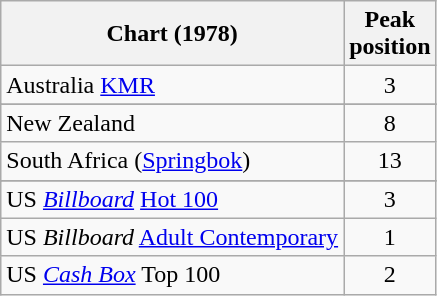<table class="wikitable sortable">
<tr>
<th align="left">Chart (1978)</th>
<th align="left">Peak<br>position</th>
</tr>
<tr>
<td align="left">Australia <a href='#'>KMR</a></td>
<td style="text-align:center;">3</td>
</tr>
<tr>
</tr>
<tr>
</tr>
<tr>
<td align="left">New Zealand</td>
<td style="text-align:center;">8</td>
</tr>
<tr>
<td>South Africa (<a href='#'>Springbok</a>)</td>
<td align="center">13</td>
</tr>
<tr>
</tr>
<tr>
<td align="left">US <em><a href='#'>Billboard</a></em> <a href='#'>Hot 100</a></td>
<td style="text-align:center;">3</td>
</tr>
<tr>
<td align="left">US <em>Billboard</em> <a href='#'>Adult Contemporary</a></td>
<td style="text-align:center;">1</td>
</tr>
<tr>
<td align="left">US <em><a href='#'>Cash Box</a></em> Top 100</td>
<td style="text-align:center;">2</td>
</tr>
</table>
